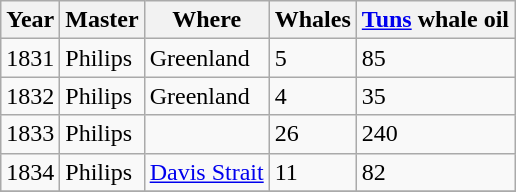<table class="sortable wikitable">
<tr>
<th>Year</th>
<th>Master</th>
<th>Where</th>
<th>Whales</th>
<th><a href='#'>Tuns</a> whale oil</th>
</tr>
<tr>
<td>1831</td>
<td>Philips</td>
<td>Greenland</td>
<td>5</td>
<td>85</td>
</tr>
<tr>
<td>1832</td>
<td>Philips</td>
<td>Greenland</td>
<td>4</td>
<td>35</td>
</tr>
<tr>
<td>1833</td>
<td>Philips</td>
<td></td>
<td>26</td>
<td>240</td>
</tr>
<tr>
<td>1834</td>
<td>Philips</td>
<td><a href='#'>Davis Strait</a></td>
<td>11</td>
<td>82</td>
</tr>
<tr>
</tr>
</table>
